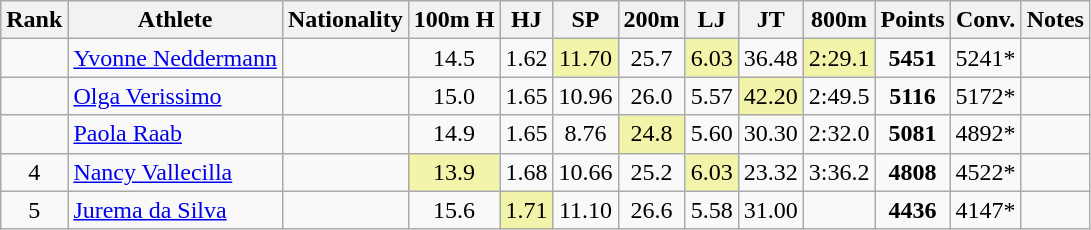<table class="wikitable sortable" style=" text-align:center;">
<tr>
<th>Rank</th>
<th>Athlete</th>
<th>Nationality</th>
<th>100m H</th>
<th>HJ</th>
<th>SP</th>
<th>200m</th>
<th>LJ</th>
<th>JT</th>
<th>800m</th>
<th>Points</th>
<th>Conv.</th>
<th>Notes</th>
</tr>
<tr>
<td></td>
<td align=left><a href='#'>Yvonne Neddermann</a></td>
<td align=left></td>
<td>14.5</td>
<td>1.62</td>
<td bgcolor=#F2F5A9>11.70</td>
<td>25.7</td>
<td bgcolor=#F2F5A9>6.03</td>
<td>36.48</td>
<td bgcolor=#F2F5A9>2:29.1</td>
<td><strong>5451</strong></td>
<td>5241*</td>
<td></td>
</tr>
<tr>
<td></td>
<td align=left><a href='#'>Olga Verissimo</a></td>
<td align=left></td>
<td>15.0</td>
<td>1.65</td>
<td>10.96</td>
<td>26.0</td>
<td>5.57</td>
<td bgcolor=#F2F5A9>42.20</td>
<td>2:49.5</td>
<td><strong>5116</strong></td>
<td>5172*</td>
<td></td>
</tr>
<tr>
<td></td>
<td align=left><a href='#'>Paola Raab</a></td>
<td align=left></td>
<td>14.9</td>
<td>1.65</td>
<td>8.76</td>
<td bgcolor=#F2F5A9>24.8</td>
<td>5.60</td>
<td>30.30</td>
<td>2:32.0</td>
<td><strong>5081</strong></td>
<td>4892*</td>
<td></td>
</tr>
<tr>
<td>4</td>
<td align=left><a href='#'>Nancy Vallecilla</a></td>
<td align=left></td>
<td bgcolor=#F2F5A9>13.9</td>
<td>1.68</td>
<td>10.66</td>
<td>25.2</td>
<td bgcolor=#F2F5A9>6.03</td>
<td>23.32</td>
<td>3:36.2</td>
<td><strong>4808</strong></td>
<td>4522*</td>
<td></td>
</tr>
<tr>
<td>5</td>
<td align=left><a href='#'>Jurema da Silva</a></td>
<td align=left></td>
<td>15.6</td>
<td bgcolor=#F2F5A9>1.71</td>
<td>11.10</td>
<td>26.6</td>
<td>5.58</td>
<td>31.00</td>
<td></td>
<td><strong>4436</strong></td>
<td>4147*</td>
<td></td>
</tr>
</table>
